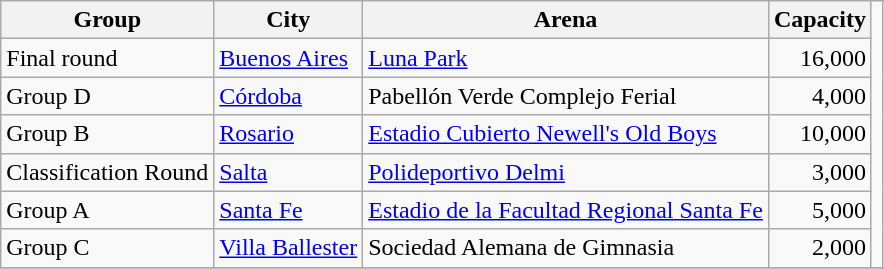<table class="wikitable">
<tr>
<th>Group</th>
<th>City</th>
<th>Arena</th>
<th align="right">Capacity</th>
<td rowspan=7></td>
</tr>
<tr>
<td>Final round</td>
<td><a href='#'>Buenos Aires</a></td>
<td><a href='#'>Luna Park</a></td>
<td align="right">16,000</td>
</tr>
<tr>
<td>Group D</td>
<td><a href='#'>Córdoba</a></td>
<td>Pabellón Verde Complejo Ferial</td>
<td align="right">4,000</td>
</tr>
<tr>
<td>Group B</td>
<td><a href='#'>Rosario</a></td>
<td><a href='#'>Estadio Cubierto Newell's Old Boys</a></td>
<td align="right">10,000</td>
</tr>
<tr>
<td>Classification Round</td>
<td><a href='#'>Salta</a></td>
<td><a href='#'>Polideportivo Delmi</a></td>
<td align="right">3,000</td>
</tr>
<tr>
<td>Group A</td>
<td><a href='#'>Santa Fe</a></td>
<td><a href='#'>Estadio de la Facultad Regional Santa Fe</a></td>
<td align="right">5,000</td>
</tr>
<tr>
<td>Group C</td>
<td><a href='#'>Villa Ballester</a></td>
<td>Sociedad Alemana de Gimnasia</td>
<td align="right">2,000</td>
</tr>
<tr>
</tr>
</table>
